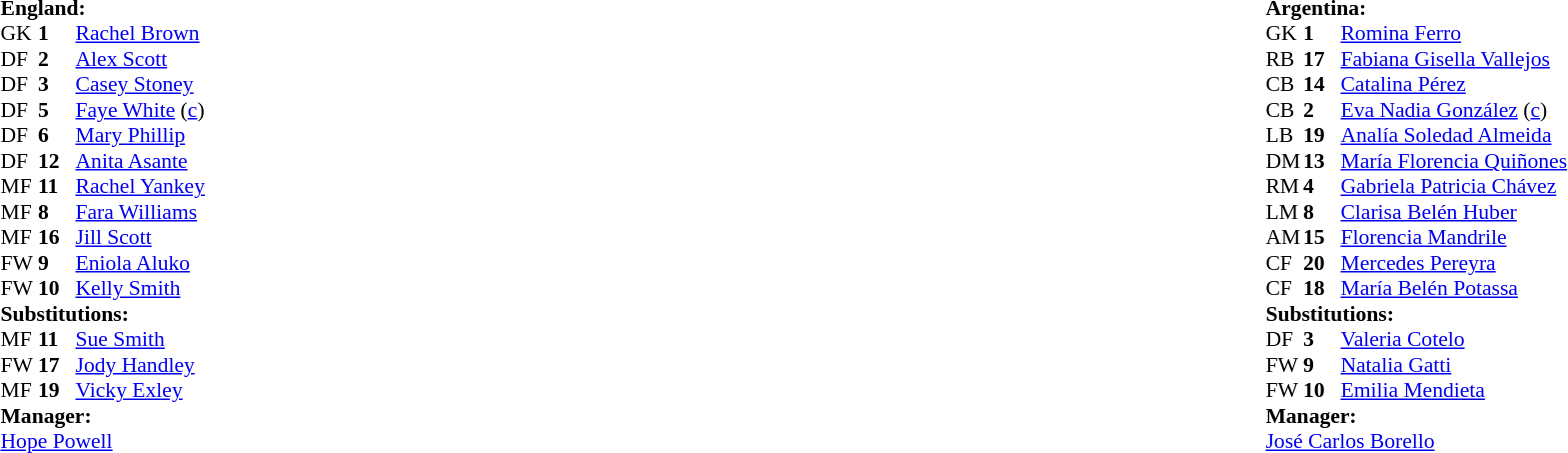<table width="100%">
<tr>
<td valign="top" width="50%"><br><table style="font-size: 90%" cellspacing="0" cellpadding="0">
<tr>
<td colspan=4><br><strong>England:</strong></td>
</tr>
<tr>
<th width="25"></th>
<th width="25"></th>
</tr>
<tr>
<td>GK</td>
<td><strong>1</strong></td>
<td><a href='#'>Rachel Brown</a></td>
</tr>
<tr>
<td>DF</td>
<td><strong>2</strong></td>
<td><a href='#'>Alex Scott</a></td>
<td></td>
<td></td>
</tr>
<tr>
<td>DF</td>
<td><strong>3</strong></td>
<td><a href='#'>Casey Stoney</a></td>
</tr>
<tr>
<td>DF</td>
<td><strong>5</strong></td>
<td><a href='#'>Faye White</a> (<a href='#'>c</a>)</td>
</tr>
<tr>
<td>DF</td>
<td><strong>6</strong></td>
<td><a href='#'>Mary Phillip</a></td>
</tr>
<tr>
<td>DF</td>
<td><strong>12</strong></td>
<td><a href='#'>Anita Asante</a></td>
</tr>
<tr>
<td>MF</td>
<td><strong>11</strong></td>
<td><a href='#'>Rachel Yankey</a></td>
</tr>
<tr>
<td>MF</td>
<td><strong>8</strong></td>
<td><a href='#'>Fara Williams</a></td>
<td></td>
</tr>
<tr>
<td>MF</td>
<td><strong>16</strong></td>
<td><a href='#'>Jill Scott</a></td>
</tr>
<tr>
<td>FW</td>
<td><strong>9</strong></td>
<td><a href='#'>Eniola Aluko</a></td>
<td></td>
<td></td>
</tr>
<tr>
<td>FW</td>
<td><strong>10</strong></td>
<td><a href='#'>Kelly Smith</a></td>
<td></td>
<td></td>
</tr>
<tr>
<td colspan=3><strong>Substitutions:</strong></td>
</tr>
<tr>
<td>MF</td>
<td><strong>11</strong></td>
<td><a href='#'>Sue Smith</a></td>
<td></td>
<td></td>
</tr>
<tr>
<td>FW</td>
<td><strong>17</strong></td>
<td><a href='#'>Jody Handley</a></td>
<td></td>
<td></td>
</tr>
<tr>
<td>MF</td>
<td><strong>19</strong></td>
<td><a href='#'>Vicky Exley</a></td>
<td></td>
<td></td>
</tr>
<tr>
<td colspan=3><strong>Manager:</strong></td>
</tr>
<tr>
<td colspan=3> <a href='#'>Hope Powell</a></td>
</tr>
</table>
</td>
<td valign="top" width="50%"><br><table style="font-size: 90%" cellspacing="0" cellpadding="0" align="center">
<tr>
<td colspan=4><br><strong>Argentina:</strong></td>
</tr>
<tr>
<th width=25></th>
<th width=25></th>
</tr>
<tr>
<td>GK</td>
<td><strong>1</strong></td>
<td><a href='#'>Romina Ferro</a></td>
</tr>
<tr>
<td>RB</td>
<td><strong>17</strong></td>
<td><a href='#'>Fabiana Gisella Vallejos</a></td>
</tr>
<tr>
<td>CB</td>
<td><strong>14</strong></td>
<td><a href='#'>Catalina Pérez</a></td>
<td></td>
</tr>
<tr>
<td>CB</td>
<td><strong>2</strong></td>
<td><a href='#'>Eva Nadia González</a> (<a href='#'>c</a>)</td>
<td></td>
</tr>
<tr>
<td>LB</td>
<td><strong>19</strong></td>
<td><a href='#'>Analía Soledad Almeida</a></td>
<td></td>
<td></td>
</tr>
<tr>
<td>DM</td>
<td><strong>13</strong></td>
<td><a href='#'>María Florencia Quiñones</a></td>
<td></td>
<td></td>
</tr>
<tr>
<td>RM</td>
<td><strong>4</strong></td>
<td><a href='#'>Gabriela Patricia Chávez</a></td>
</tr>
<tr>
<td>LM</td>
<td><strong>8</strong></td>
<td><a href='#'>Clarisa Belén Huber</a></td>
<td></td>
<td></td>
</tr>
<tr>
<td>AM</td>
<td><strong>15</strong></td>
<td><a href='#'>Florencia Mandrile</a></td>
</tr>
<tr>
<td>CF</td>
<td><strong>20</strong></td>
<td><a href='#'>Mercedes Pereyra</a></td>
</tr>
<tr>
<td>CF</td>
<td><strong>18</strong></td>
<td><a href='#'>María Belén Potassa</a></td>
</tr>
<tr>
<td colspan=3><strong>Substitutions:</strong></td>
</tr>
<tr>
<td>DF</td>
<td><strong>3</strong></td>
<td><a href='#'>Valeria Cotelo</a></td>
<td></td>
<td></td>
</tr>
<tr>
<td>FW</td>
<td><strong>9</strong></td>
<td><a href='#'>Natalia Gatti</a></td>
<td></td>
<td></td>
</tr>
<tr>
<td>FW</td>
<td><strong>10</strong></td>
<td><a href='#'>Emilia Mendieta</a></td>
<td></td>
<td></td>
</tr>
<tr>
<td colspan=3><strong>Manager:</strong></td>
</tr>
<tr>
<td colspan=4> <a href='#'>José Carlos Borello</a></td>
</tr>
</table>
</td>
</tr>
</table>
